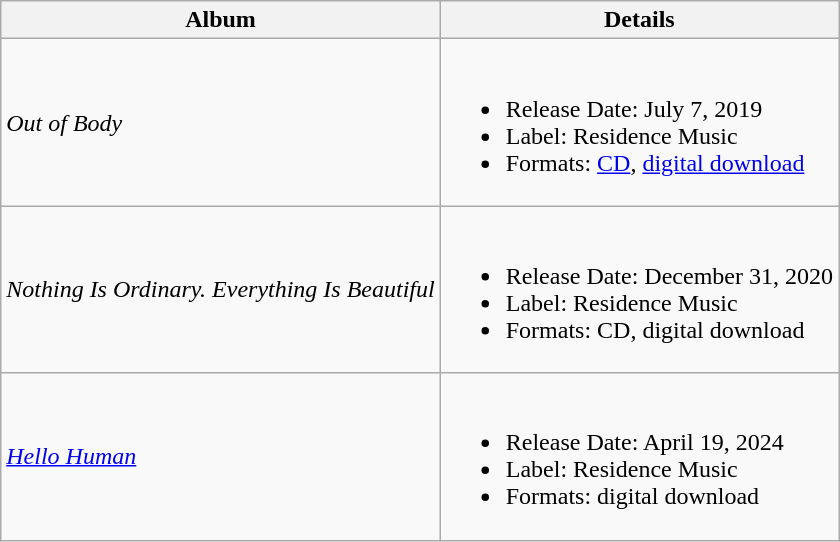<table class="wikitable">
<tr>
<th>Album</th>
<th>Details</th>
</tr>
<tr>
<td><em>Out of Body</em></td>
<td><br><ul><li>Release Date: July 7, 2019</li><li>Label: Residence Music</li><li>Formats: <a href='#'>CD</a>, <a href='#'>digital download</a></li></ul></td>
</tr>
<tr>
<td><em>Nothing Is Ordinary. Everything Is Beautiful</em></td>
<td><br><ul><li>Release Date: December 31, 2020</li><li>Label: Residence Music</li><li>Formats: CD, digital download</li></ul></td>
</tr>
<tr>
<td><em><a href='#'>Hello Human</a></em></td>
<td><br><ul><li>Release Date: April 19, 2024</li><li>Label: Residence Music</li><li>Formats: digital download</li></ul></td>
</tr>
</table>
